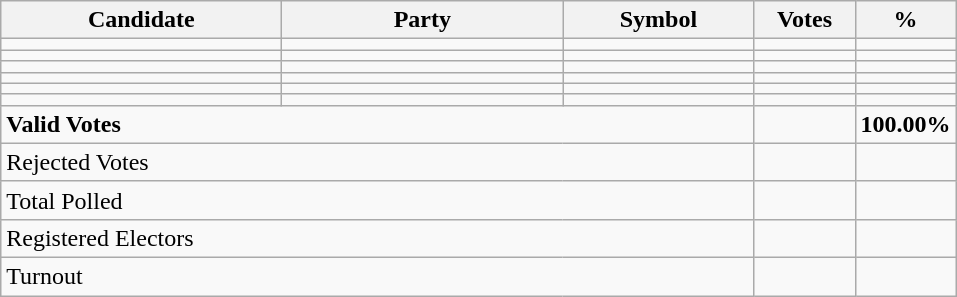<table class="wikitable" border="1" style="text-align:right;">
<tr>
<th align=left width="180">Candidate</th>
<th align=left width="180">Party</th>
<th align=left width="120">Symbol</th>
<th align=left width="60">Votes</th>
<th align=left width="60">%</th>
</tr>
<tr>
<td align=left></td>
<td align=left></td>
<td></td>
<td></td>
<td></td>
</tr>
<tr>
<td align=left></td>
<td align=left></td>
<td></td>
<td></td>
<td></td>
</tr>
<tr>
<td align=left></td>
<td align=left></td>
<td></td>
<td></td>
<td></td>
</tr>
<tr>
<td align=left></td>
<td align=left></td>
<td></td>
<td></td>
<td></td>
</tr>
<tr>
<td align=left></td>
<td align=left></td>
<td></td>
<td></td>
<td></td>
</tr>
<tr>
<td align=left></td>
<td align=left></td>
<td></td>
<td></td>
<td></td>
</tr>
<tr>
<td align=left colspan=3><strong>Valid Votes</strong></td>
<td><strong> </strong></td>
<td><strong>100.00%</strong></td>
</tr>
<tr>
<td align=left colspan=3>Rejected Votes</td>
<td></td>
<td></td>
</tr>
<tr>
<td align=left colspan=3>Total Polled</td>
<td></td>
<td></td>
</tr>
<tr>
<td align=left colspan=3>Registered Electors</td>
<td></td>
<td></td>
</tr>
<tr>
<td align=left colspan=3>Turnout</td>
<td></td>
</tr>
</table>
